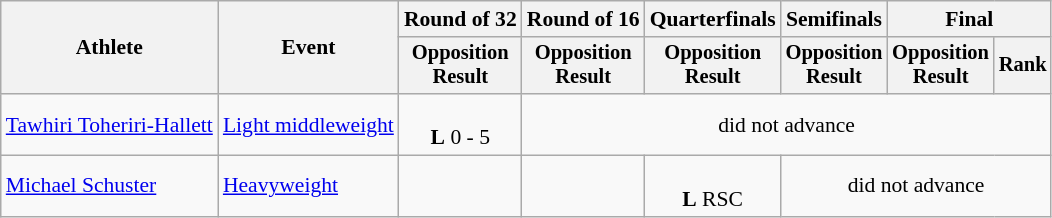<table class="wikitable" style="font-size:90%; text-align:center">
<tr>
<th rowspan=2>Athlete</th>
<th rowspan=2>Event</th>
<th>Round of 32</th>
<th>Round of 16</th>
<th>Quarterfinals</th>
<th>Semifinals</th>
<th colspan=2>Final</th>
</tr>
<tr style="font-size:95%">
<th>Opposition<br>Result</th>
<th>Opposition<br>Result</th>
<th>Opposition<br>Result</th>
<th>Opposition<br>Result</th>
<th>Opposition<br>Result</th>
<th>Rank</th>
</tr>
<tr>
<td align=left><a href='#'>Tawhiri Toheriri-Hallett</a></td>
<td align=left><a href='#'>Light middleweight</a></td>
<td><br><strong>L</strong> 0 - 5</td>
<td colspan=5>did not advance</td>
</tr>
<tr>
<td align=left><a href='#'>Michael Schuster</a></td>
<td align=left><a href='#'>Heavyweight</a></td>
<td></td>
<td></td>
<td><br><strong>L</strong> RSC</td>
<td colspan=3>did not advance</td>
</tr>
</table>
